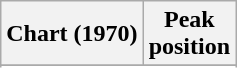<table class="wikitable sortable plainrowheaders" style="text-align:center">
<tr>
<th scope="col">Chart (1970)</th>
<th scope="col">Peak<br>position</th>
</tr>
<tr>
</tr>
<tr>
</tr>
</table>
